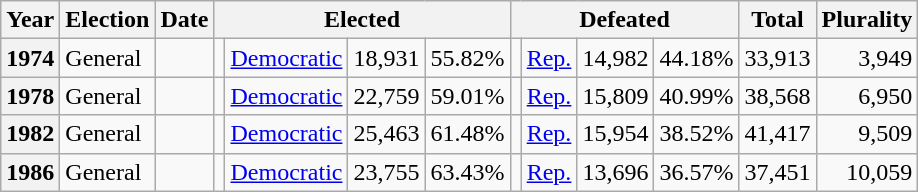<table class=wikitable>
<tr>
<th>Year</th>
<th>Election</th>
<th>Date</th>
<th ! colspan="4">Elected</th>
<th ! colspan="4">Defeated</th>
<th>Total</th>
<th>Plurality</th>
</tr>
<tr>
<th valign="top">1974</th>
<td valign="top">General</td>
<td valign="top"></td>
<td valign="top"></td>
<td valign="top" ><a href='#'>Democratic</a></td>
<td valign="top" align="right">18,931</td>
<td valign="top" align="right">55.82%</td>
<td valign="top"></td>
<td valign="top" ><a href='#'>Rep.</a></td>
<td valign="top" align="right">14,982</td>
<td valign="top" align="right">44.18%</td>
<td valign="top" align="right">33,913</td>
<td valign="top" align="right">3,949</td>
</tr>
<tr>
<th valign="top">1978</th>
<td valign="top">General</td>
<td valign="top"></td>
<td valign="top"></td>
<td valign="top" ><a href='#'>Democratic</a></td>
<td valign="top" align="right">22,759</td>
<td valign="top" align="right">59.01%</td>
<td valign="top"></td>
<td valign="top" ><a href='#'>Rep.</a></td>
<td valign="top" align="right">15,809</td>
<td valign="top" align="right">40.99%</td>
<td valign="top" align="right">38,568</td>
<td valign="top" align="right">6,950</td>
</tr>
<tr>
<th valign="top">1982</th>
<td valign="top">General</td>
<td valign="top"></td>
<td valign="top"></td>
<td valign="top" ><a href='#'>Democratic</a></td>
<td valign="top" align="right">25,463</td>
<td valign="top" align="right">61.48%</td>
<td valign="top"></td>
<td valign="top" ><a href='#'>Rep.</a></td>
<td valign="top" align="right">15,954</td>
<td valign="top" align="right">38.52%</td>
<td valign="top" align="right">41,417</td>
<td valign="top" align="right">9,509</td>
</tr>
<tr>
<th valign="top">1986</th>
<td valign="top">General</td>
<td valign="top"></td>
<td valign="top"></td>
<td valign="top" ><a href='#'>Democratic</a></td>
<td valign="top" align="right">23,755</td>
<td valign="top" align="right">63.43%</td>
<td valign="top"></td>
<td valign="top" ><a href='#'>Rep.</a></td>
<td valign="top" align="right">13,696</td>
<td valign="top" align="right">36.57%</td>
<td valign="top" align="right">37,451</td>
<td valign="top" align="right">10,059</td>
</tr>
</table>
